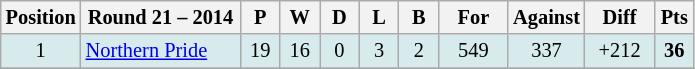<table class="wikitable" style="text-align:center; font-size:85%;">
<tr>
<th width=40 abbr="Position">Position</th>
<th width=100>Round 21 – 2014</th>
<th width=20 abbr="Played">P</th>
<th width=20 abbr="Won">W</th>
<th width=20 abbr="Drawn">D</th>
<th width=20 abbr="Lost">L</th>
<th width=20 abbr="Bye">B</th>
<th width=40 abbr="Points for">For</th>
<th width=40 abbr="Points against">Against</th>
<th width=40 abbr="Points difference">Diff</th>
<th width=20 abbr="Points">Pts</th>
</tr>
<tr style="background: #d7ebed;">
<td>1</td>
<td style="text-align:left;"> <a href='#'>Northern Pride</a></td>
<td>19</td>
<td>16</td>
<td>0</td>
<td>3</td>
<td>2</td>
<td>549</td>
<td>337</td>
<td>+212</td>
<td><strong>36</strong></td>
</tr>
<tr>
</tr>
</table>
